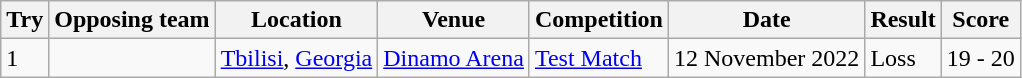<table class="wikitable">
<tr>
<th>Try</th>
<th>Opposing team</th>
<th>Location</th>
<th>Venue</th>
<th>Competition</th>
<th>Date</th>
<th>Result</th>
<th>Score</th>
</tr>
<tr>
<td>1</td>
<td></td>
<td><a href='#'>Tbilisi</a>, <a href='#'>Georgia</a></td>
<td><a href='#'>Dinamo Arena</a></td>
<td><a href='#'>Test Match</a></td>
<td>12 November 2022</td>
<td>Loss</td>
<td>19 - 20</td>
</tr>
</table>
